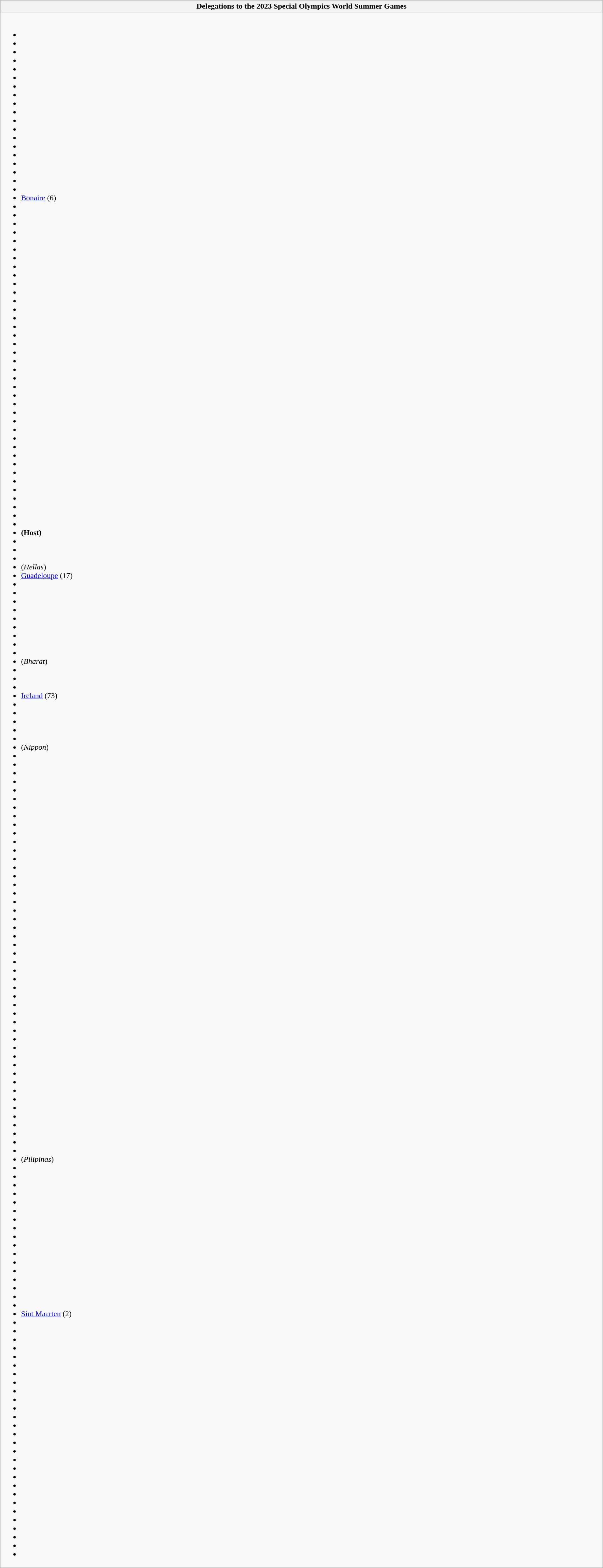<table class="wikitable collapsible" style="width:100%;">
<tr>
<th>Delegations to the 2023 Special Olympics World Summer Games</th>
</tr>
<tr>
<td><br><ul><li></li><li></li><li></li><li></li><li></li><li></li><li></li><li></li><li></li><li></li><li></li><li></li><li></li><li></li><li></li><li></li><li></li><li></li><li></li><li> <a href='#'>Bonaire</a> (6)</li><li></li><li></li><li></li><li></li><li></li><li></li><li></li><li></li><li></li><li></li><li></li><li></li><li></li><li></li><li></li><li></li><li></li><li></li><li></li><li></li><li></li><li></li><li></li><li></li><li></li><li></li><li></li><li></li><li></li><li></li><li></li><li></li><li></li><li></li><li></li><li></li><li></li><li></li><li> <strong>(Host)</strong></li><li></li><li></li><li></li><li> (<em>Hellas</em>)</li><li> <a href='#'>Guadeloupe</a> (17)</li><li></li><li></li><li></li><li></li><li></li><li></li><li></li><li></li><li></li><li> (<em>Bharat</em>)</li><li></li><li></li><li></li><li><a href='#'>Ireland</a> (73)</li><li></li><li></li><li></li><li></li><li></li><li> (<em>Nippon</em>)</li><li></li><li></li><li></li><li></li><li></li><li></li><li></li><li></li><li></li><li></li><li></li><li></li><li></li><li></li><li></li><li></li><li></li><li></li><li></li><li></li><li></li><li></li><li></li><li></li><li></li><li></li><li></li><li></li><li></li><li></li><li></li><li></li><li></li><li></li><li></li><li></li><li></li><li></li><li></li><li></li><li></li><li></li><li></li><li></li><li></li><li></li><li></li><li> (<em>Pilipinas</em>)</li><li></li><li></li><li></li><li></li><li></li><li></li><li></li><li></li><li></li><li></li><li></li><li></li><li></li><li></li><li></li><li></li><li></li><li> <a href='#'>Sint Maarten</a> (2)</li><li></li><li></li><li></li><li></li><li></li><li></li><li></li><li></li><li></li><li></li><li></li><li></li><li></li><li></li><li></li><li></li><li></li><li></li><li></li><li></li><li></li><li></li><li></li><li></li><li></li><li></li><li></li><li></li></ul></td>
</tr>
</table>
